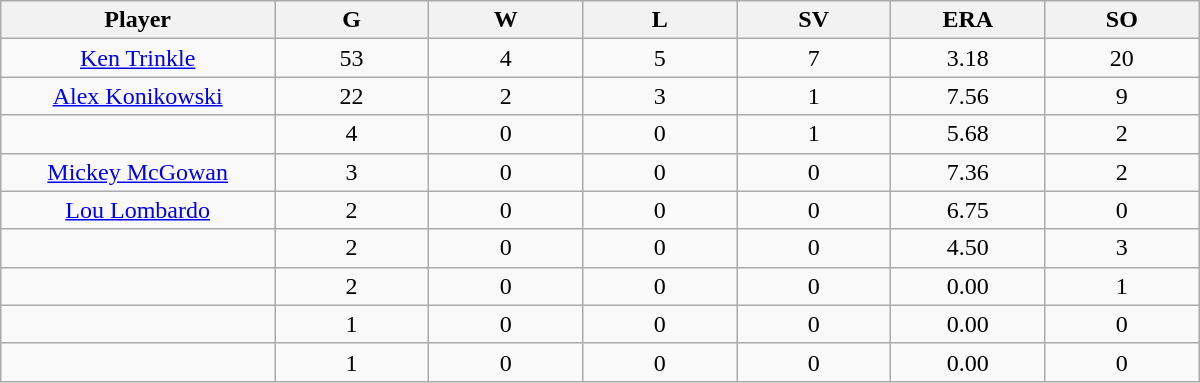<table class="wikitable sortable">
<tr>
<th bgcolor="#DDDDFF" width="16%">Player</th>
<th bgcolor="#DDDDFF" width="9%">G</th>
<th bgcolor="#DDDDFF" width="9%">W</th>
<th bgcolor="#DDDDFF" width="9%">L</th>
<th bgcolor="#DDDDFF" width="9%">SV</th>
<th bgcolor="#DDDDFF" width="9%">ERA</th>
<th bgcolor="#DDDDFF" width="9%">SO</th>
</tr>
<tr align="center">
<td><a href='#'>Ken Trinkle</a></td>
<td>53</td>
<td>4</td>
<td>5</td>
<td>7</td>
<td>3.18</td>
<td>20</td>
</tr>
<tr align=center>
<td><a href='#'>Alex Konikowski</a></td>
<td>22</td>
<td>2</td>
<td>3</td>
<td>1</td>
<td>7.56</td>
<td>9</td>
</tr>
<tr align=center>
<td></td>
<td>4</td>
<td>0</td>
<td>0</td>
<td>1</td>
<td>5.68</td>
<td>2</td>
</tr>
<tr align="center">
<td><a href='#'>Mickey McGowan</a></td>
<td>3</td>
<td>0</td>
<td>0</td>
<td>0</td>
<td>7.36</td>
<td>2</td>
</tr>
<tr align=center>
<td><a href='#'>Lou Lombardo</a></td>
<td>2</td>
<td>0</td>
<td>0</td>
<td>0</td>
<td>6.75</td>
<td>0</td>
</tr>
<tr align=center>
<td></td>
<td>2</td>
<td>0</td>
<td>0</td>
<td>0</td>
<td>4.50</td>
<td>3</td>
</tr>
<tr align="center">
<td></td>
<td>2</td>
<td>0</td>
<td>0</td>
<td>0</td>
<td>0.00</td>
<td>1</td>
</tr>
<tr align="center">
<td></td>
<td>1</td>
<td>0</td>
<td>0</td>
<td>0</td>
<td>0.00</td>
<td>0</td>
</tr>
<tr align="center">
<td></td>
<td>1</td>
<td>0</td>
<td>0</td>
<td>0</td>
<td>0.00</td>
<td>0</td>
</tr>
</table>
